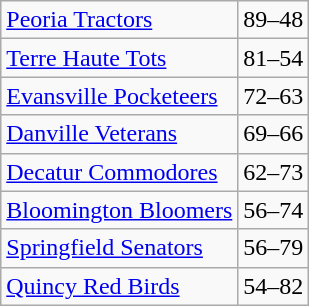<table class="wikitable">
<tr>
<td><a href='#'>Peoria Tractors</a></td>
<td>89–48</td>
</tr>
<tr>
<td><a href='#'>Terre Haute Tots</a></td>
<td>81–54</td>
</tr>
<tr>
<td><a href='#'>Evansville Pocketeers</a></td>
<td>72–63</td>
</tr>
<tr>
<td><a href='#'>Danville Veterans</a></td>
<td>69–66</td>
</tr>
<tr>
<td><a href='#'>Decatur Commodores</a></td>
<td>62–73</td>
</tr>
<tr>
<td><a href='#'>Bloomington Bloomers</a></td>
<td>56–74</td>
</tr>
<tr>
<td><a href='#'>Springfield Senators</a></td>
<td>56–79</td>
</tr>
<tr>
<td><a href='#'>Quincy Red Birds</a></td>
<td>54–82</td>
</tr>
</table>
